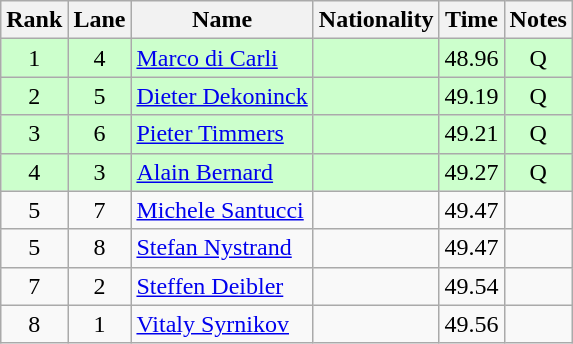<table class="wikitable sortable" style="text-align:center">
<tr>
<th>Rank</th>
<th>Lane</th>
<th>Name</th>
<th>Nationality</th>
<th>Time</th>
<th>Notes</th>
</tr>
<tr bgcolor=ccffcc>
<td>1</td>
<td>4</td>
<td align=left><a href='#'>Marco di Carli</a></td>
<td align=left></td>
<td>48.96</td>
<td>Q</td>
</tr>
<tr bgcolor=ccffcc>
<td>2</td>
<td>5</td>
<td align=left><a href='#'>Dieter Dekoninck</a></td>
<td align=left></td>
<td>49.19</td>
<td>Q</td>
</tr>
<tr bgcolor=ccffcc>
<td>3</td>
<td>6</td>
<td align=left><a href='#'>Pieter Timmers</a></td>
<td align=left></td>
<td>49.21</td>
<td>Q</td>
</tr>
<tr bgcolor=ccffcc>
<td>4</td>
<td>3</td>
<td align=left><a href='#'>Alain Bernard</a></td>
<td align=left></td>
<td>49.27</td>
<td>Q</td>
</tr>
<tr>
<td>5</td>
<td>7</td>
<td align=left><a href='#'>Michele Santucci</a></td>
<td align=left></td>
<td>49.47</td>
<td></td>
</tr>
<tr>
<td>5</td>
<td>8</td>
<td align=left><a href='#'>Stefan Nystrand</a></td>
<td align=left></td>
<td>49.47</td>
<td></td>
</tr>
<tr>
<td>7</td>
<td>2</td>
<td align=left><a href='#'>Steffen Deibler</a></td>
<td align=left></td>
<td>49.54</td>
<td></td>
</tr>
<tr>
<td>8</td>
<td>1</td>
<td align=left><a href='#'>Vitaly Syrnikov</a></td>
<td align=left></td>
<td>49.56</td>
<td></td>
</tr>
</table>
